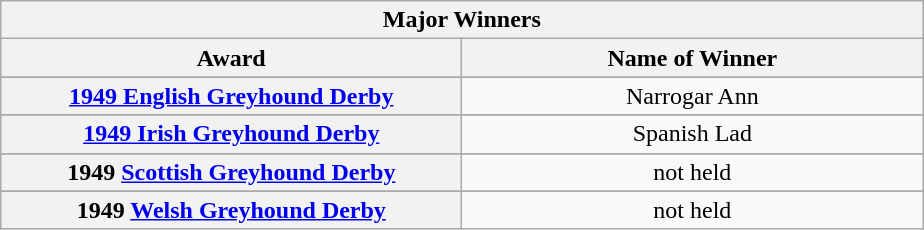<table class="wikitable">
<tr>
<th colspan="2">Major Winners</th>
</tr>
<tr>
<th width=300>Award</th>
<th width=300>Name of Winner</th>
</tr>
<tr>
</tr>
<tr align=center>
<th><a href='#'>1949 English Greyhound Derby</a></th>
<td>Narrogar Ann </td>
</tr>
<tr>
</tr>
<tr align=center>
<th><a href='#'>1949 Irish Greyhound Derby</a></th>
<td>Spanish Lad </td>
</tr>
<tr>
</tr>
<tr align=center>
<th>1949 <a href='#'>Scottish Greyhound Derby</a></th>
<td>not held </td>
</tr>
<tr>
</tr>
<tr align=center>
<th>1949 <a href='#'>Welsh Greyhound Derby</a></th>
<td>not held </td>
</tr>
</table>
